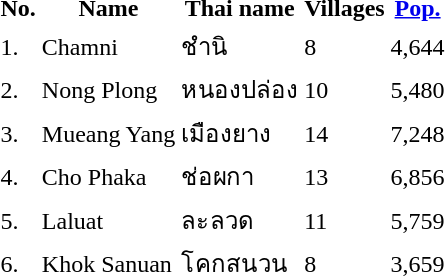<table>
<tr>
<th>No.</th>
<th>Name</th>
<th>Thai name</th>
<th>Villages</th>
<th><a href='#'>Pop.</a></th>
</tr>
<tr>
<td>1.</td>
<td>Chamni</td>
<td>ชำนิ</td>
<td>8</td>
<td>4,644</td>
<td></td>
</tr>
<tr>
<td>2.</td>
<td>Nong Plong</td>
<td>หนองปล่อง</td>
<td>10</td>
<td>5,480</td>
<td></td>
</tr>
<tr>
<td>3.</td>
<td>Mueang Yang</td>
<td>เมืองยาง</td>
<td>14</td>
<td>7,248</td>
<td></td>
</tr>
<tr>
<td>4.</td>
<td>Cho Phaka</td>
<td>ช่อผกา</td>
<td>13</td>
<td>6,856</td>
<td></td>
</tr>
<tr>
<td>5.</td>
<td>Laluat</td>
<td>ละลวด</td>
<td>11</td>
<td>5,759</td>
<td></td>
</tr>
<tr>
<td>6.</td>
<td>Khok Sanuan</td>
<td>โคกสนวน</td>
<td>8</td>
<td>3,659</td>
<td></td>
</tr>
</table>
